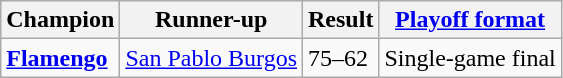<table class="wikitable">
<tr>
<th>Champion</th>
<th>Runner-up</th>
<th>Result</th>
<th><a href='#'>Playoff format</a></th>
</tr>
<tr>
<td><strong> <a href='#'>Flamengo</a></strong></td>
<td> <a href='#'>San Pablo Burgos</a></td>
<td>75–62</td>
<td>Single-game final</td>
</tr>
</table>
